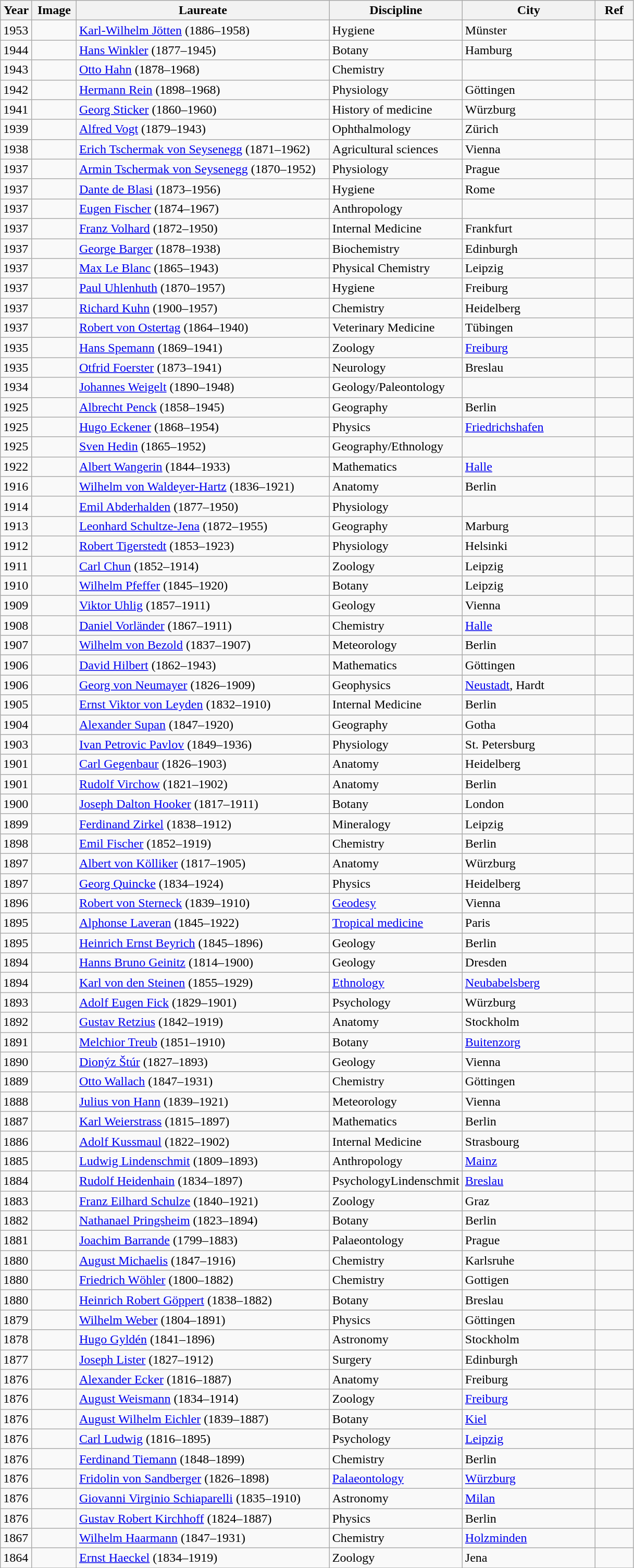<table class="wikitable">
<tr>
<th width=5%>Year</th>
<th width=7%>Image</th>
<th width=40%>Laureate</th>
<th width=21%>Discipline</th>
<th width=21%>City</th>
<th width=6%>Ref</th>
</tr>
<tr>
<td>1953</td>
<td></td>
<td><a href='#'>Karl-Wilhelm Jötten</a> (1886–1958)</td>
<td>Hygiene</td>
<td>Münster</td>
<td></td>
</tr>
<tr>
<td>1944</td>
<td></td>
<td><a href='#'>Hans Winkler</a> (1877–1945)</td>
<td>Botany</td>
<td>Hamburg</td>
<td></td>
</tr>
<tr>
<td>1943</td>
<td></td>
<td><a href='#'>Otto Hahn</a> (1878–1968)</td>
<td>Chemistry</td>
<td></td>
<td></td>
</tr>
<tr>
<td>1942</td>
<td></td>
<td><a href='#'>Hermann Rein</a> (1898–1968)</td>
<td>Physiology</td>
<td>Göttingen</td>
<td></td>
</tr>
<tr>
<td>1941</td>
<td></td>
<td><a href='#'>Georg Sticker</a> (1860–1960)</td>
<td>History of medicine</td>
<td>Würzburg</td>
<td></td>
</tr>
<tr>
<td>1939</td>
<td></td>
<td><a href='#'>Alfred Vogt</a> (1879–1943)</td>
<td>Ophthalmology</td>
<td>Zürich</td>
<td></td>
</tr>
<tr>
<td>1938</td>
<td></td>
<td><a href='#'>Erich Tschermak von Seysenegg</a> (1871–1962)</td>
<td>Agricultural sciences</td>
<td>Vienna</td>
<td></td>
</tr>
<tr>
<td>1937</td>
<td></td>
<td><a href='#'>Armin Tschermak von Seysenegg</a> (1870–1952)</td>
<td>Physiology</td>
<td>Prague</td>
<td></td>
</tr>
<tr>
<td>1937</td>
<td></td>
<td><a href='#'>Dante de Blasi</a> (1873–1956)</td>
<td>Hygiene</td>
<td>Rome</td>
<td></td>
</tr>
<tr>
<td>1937</td>
<td></td>
<td><a href='#'>Eugen Fischer</a> (1874–1967)</td>
<td>Anthropology</td>
<td></td>
<td></td>
</tr>
<tr>
<td>1937</td>
<td></td>
<td><a href='#'>Franz Volhard</a> (1872–1950)</td>
<td>Internal Medicine</td>
<td>Frankfurt</td>
<td></td>
</tr>
<tr>
<td>1937</td>
<td></td>
<td><a href='#'>George Barger</a> (1878–1938)</td>
<td>Biochemistry</td>
<td>Edinburgh</td>
<td></td>
</tr>
<tr>
<td>1937</td>
<td></td>
<td><a href='#'>Max Le Blanc</a> (1865–1943)</td>
<td>Physical Chemistry</td>
<td>Leipzig</td>
<td></td>
</tr>
<tr>
<td>1937</td>
<td></td>
<td><a href='#'>Paul Uhlenhuth</a> (1870–1957)</td>
<td>Hygiene</td>
<td>Freiburg</td>
<td></td>
</tr>
<tr>
<td>1937</td>
<td></td>
<td><a href='#'>Richard Kuhn</a> (1900–1957)</td>
<td>Chemistry</td>
<td>Heidelberg</td>
<td></td>
</tr>
<tr>
<td>1937</td>
<td></td>
<td><a href='#'>Robert von Ostertag</a> (1864–1940)</td>
<td>Veterinary Medicine</td>
<td>Tübingen</td>
<td></td>
</tr>
<tr>
<td>1935</td>
<td></td>
<td><a href='#'>Hans Spemann</a> (1869–1941)</td>
<td>Zoology</td>
<td><a href='#'>Freiburg</a></td>
<td></td>
</tr>
<tr>
<td>1935</td>
<td></td>
<td><a href='#'>Otfrid Foerster</a> (1873–1941)</td>
<td>Neurology</td>
<td>Breslau</td>
<td></td>
</tr>
<tr>
<td>1934</td>
<td></td>
<td><a href='#'>Johannes Weigelt</a> (1890–1948)</td>
<td>Geology/Paleontology</td>
<td></td>
<td></td>
</tr>
<tr>
<td>1925</td>
<td></td>
<td><a href='#'>Albrecht Penck</a> (1858–1945)</td>
<td>Geography</td>
<td>Berlin</td>
<td></td>
</tr>
<tr>
<td>1925</td>
<td></td>
<td><a href='#'>Hugo Eckener</a> (1868–1954)</td>
<td>Physics</td>
<td><a href='#'>Friedrichshafen</a></td>
<td></td>
</tr>
<tr>
<td>1925</td>
<td></td>
<td><a href='#'>Sven Hedin</a> (1865–1952)</td>
<td>Geography/Ethnology</td>
<td></td>
<td></td>
</tr>
<tr>
<td>1922</td>
<td></td>
<td><a href='#'>Albert Wangerin</a> (1844–1933)</td>
<td>Mathematics</td>
<td><a href='#'>Halle</a></td>
<td></td>
</tr>
<tr>
<td>1916</td>
<td></td>
<td><a href='#'>Wilhelm von Waldeyer-Hartz</a> (1836–1921)</td>
<td>Anatomy</td>
<td>Berlin</td>
<td></td>
</tr>
<tr>
<td>1914</td>
<td></td>
<td><a href='#'>Emil Abderhalden</a> (1877–1950)</td>
<td>Physiology</td>
<td></td>
<td></td>
</tr>
<tr>
<td>1913</td>
<td></td>
<td><a href='#'>Leonhard Schultze-Jena</a> (1872–1955)</td>
<td>Geography</td>
<td>Marburg</td>
<td></td>
</tr>
<tr>
<td>1912</td>
<td></td>
<td><a href='#'>Robert Tigerstedt</a> (1853–1923)</td>
<td>Physiology</td>
<td>Helsinki</td>
<td></td>
</tr>
<tr>
<td>1911</td>
<td></td>
<td><a href='#'>Carl Chun</a> (1852–1914)</td>
<td>Zoology</td>
<td>Leipzig</td>
<td></td>
</tr>
<tr>
<td>1910</td>
<td></td>
<td><a href='#'>Wilhelm Pfeffer</a> (1845–1920)</td>
<td>Botany</td>
<td>Leipzig</td>
<td></td>
</tr>
<tr>
<td>1909</td>
<td></td>
<td><a href='#'>Viktor Uhlig</a> (1857–1911)</td>
<td>Geology</td>
<td>Vienna</td>
<td></td>
</tr>
<tr>
<td>1908</td>
<td></td>
<td><a href='#'>Daniel Vorländer</a> (1867–1911)</td>
<td>Chemistry</td>
<td><a href='#'>Halle</a></td>
<td></td>
</tr>
<tr>
<td>1907</td>
<td></td>
<td><a href='#'>Wilhelm von Bezold</a> (1837–1907)</td>
<td>Meteorology</td>
<td>Berlin</td>
<td></td>
</tr>
<tr>
<td>1906</td>
<td></td>
<td><a href='#'>David Hilbert</a> (1862–1943)</td>
<td>Mathematics</td>
<td>Göttingen</td>
<td></td>
</tr>
<tr>
<td>1906</td>
<td></td>
<td><a href='#'>Georg von Neumayer</a> (1826–1909)</td>
<td>Geophysics</td>
<td><a href='#'>Neustadt</a>, Hardt</td>
<td></td>
</tr>
<tr>
<td>1905</td>
<td></td>
<td><a href='#'>Ernst Viktor von Leyden</a> (1832–1910)</td>
<td>Internal Medicine</td>
<td>Berlin</td>
<td></td>
</tr>
<tr>
<td>1904</td>
<td></td>
<td><a href='#'>Alexander Supan</a> (1847–1920)</td>
<td>Geography</td>
<td>Gotha</td>
<td></td>
</tr>
<tr>
<td>1903</td>
<td></td>
<td><a href='#'>Ivan Petrovic Pavlov</a> (1849–1936)</td>
<td>Physiology</td>
<td>St. Petersburg</td>
<td></td>
</tr>
<tr>
<td>1901</td>
<td></td>
<td><a href='#'>Carl Gegenbaur</a> (1826–1903)</td>
<td>Anatomy</td>
<td>Heidelberg</td>
<td></td>
</tr>
<tr>
<td>1901</td>
<td></td>
<td><a href='#'>Rudolf Virchow</a> (1821–1902)</td>
<td>Anatomy</td>
<td>Berlin</td>
<td></td>
</tr>
<tr>
<td>1900</td>
<td></td>
<td><a href='#'>Joseph Dalton Hooker</a> (1817–1911)</td>
<td>Botany</td>
<td>London</td>
<td></td>
</tr>
<tr>
<td>1899</td>
<td></td>
<td><a href='#'>Ferdinand Zirkel</a> (1838–1912)</td>
<td>Mineralogy</td>
<td>Leipzig</td>
<td></td>
</tr>
<tr>
<td>1898</td>
<td></td>
<td><a href='#'>Emil Fischer</a> (1852–1919)</td>
<td>Chemistry</td>
<td>Berlin</td>
<td></td>
</tr>
<tr>
<td>1897</td>
<td></td>
<td><a href='#'>Albert von Kölliker</a> (1817–1905)</td>
<td>Anatomy</td>
<td>Würzburg</td>
<td></td>
</tr>
<tr>
<td>1897</td>
<td></td>
<td><a href='#'>Georg Quincke</a> (1834–1924)</td>
<td>Physics</td>
<td>Heidelberg</td>
<td></td>
</tr>
<tr>
<td>1896</td>
<td></td>
<td><a href='#'>Robert von Sterneck</a> (1839–1910)</td>
<td><a href='#'>Geodesy</a></td>
<td>Vienna</td>
<td></td>
</tr>
<tr>
<td>1895</td>
<td></td>
<td><a href='#'>Alphonse Laveran</a> (1845–1922)</td>
<td><a href='#'>Tropical medicine</a></td>
<td>Paris</td>
<td></td>
</tr>
<tr>
<td>1895</td>
<td></td>
<td><a href='#'>Heinrich Ernst Beyrich</a> (1845–1896)</td>
<td>Geology</td>
<td>Berlin</td>
<td></td>
</tr>
<tr>
<td>1894</td>
<td></td>
<td><a href='#'>Hanns Bruno Geinitz</a> (1814–1900)</td>
<td>Geology</td>
<td>Dresden</td>
<td></td>
</tr>
<tr>
<td>1894</td>
<td></td>
<td><a href='#'>Karl von den Steinen</a> (1855–1929)</td>
<td><a href='#'>Ethnology</a></td>
<td><a href='#'>Neubabelsberg</a></td>
<td></td>
</tr>
<tr>
<td>1893</td>
<td></td>
<td><a href='#'>Adolf Eugen Fick</a> (1829–1901)</td>
<td>Psychology</td>
<td>Würzburg</td>
<td></td>
</tr>
<tr>
<td>1892</td>
<td></td>
<td><a href='#'>Gustav Retzius</a> (1842–1919)</td>
<td>Anatomy</td>
<td>Stockholm</td>
<td></td>
</tr>
<tr>
<td>1891</td>
<td></td>
<td><a href='#'>Melchior Treub</a> (1851–1910)</td>
<td>Botany</td>
<td><a href='#'>Buitenzorg</a></td>
<td></td>
</tr>
<tr>
<td>1890</td>
<td></td>
<td><a href='#'>Dionýz Štúr</a> (1827–1893)</td>
<td>Geology</td>
<td>Vienna</td>
<td></td>
</tr>
<tr>
<td>1889</td>
<td></td>
<td><a href='#'>Otto Wallach</a> (1847–1931)</td>
<td>Chemistry</td>
<td>Göttingen</td>
<td></td>
</tr>
<tr>
<td>1888</td>
<td></td>
<td><a href='#'>Julius von Hann</a> (1839–1921)</td>
<td>Meteorology</td>
<td>Vienna</td>
<td></td>
</tr>
<tr>
<td>1887</td>
<td></td>
<td><a href='#'>Karl Weierstrass</a> (1815–1897)</td>
<td>Mathematics</td>
<td>Berlin</td>
<td></td>
</tr>
<tr>
<td>1886</td>
<td></td>
<td><a href='#'>Adolf Kussmaul</a> (1822–1902)</td>
<td>Internal Medicine</td>
<td>Strasbourg</td>
<td></td>
</tr>
<tr>
<td>1885</td>
<td></td>
<td><a href='#'>Ludwig Lindenschmit</a> (1809–1893)</td>
<td>Anthropology</td>
<td><a href='#'>Mainz</a></td>
<td></td>
</tr>
<tr>
<td>1884</td>
<td></td>
<td><a href='#'>Rudolf Heidenhain</a> (1834–1897)</td>
<td>PsychologyLindenschmit</td>
<td><a href='#'>Breslau</a></td>
<td></td>
</tr>
<tr>
<td>1883</td>
<td></td>
<td><a href='#'>Franz Eilhard Schulze</a> (1840–1921)</td>
<td>Zoology</td>
<td>Graz</td>
<td></td>
</tr>
<tr>
<td>1882</td>
<td></td>
<td><a href='#'>Nathanael Pringsheim</a> (1823–1894)</td>
<td>Botany</td>
<td>Berlin</td>
<td></td>
</tr>
<tr>
<td>1881</td>
<td></td>
<td><a href='#'>Joachim Barrande</a> (1799–1883)</td>
<td>Palaeontology</td>
<td>Prague</td>
<td></td>
</tr>
<tr>
<td>1880</td>
<td></td>
<td><a href='#'>August Michaelis</a> (1847–1916)</td>
<td>Chemistry</td>
<td>Karlsruhe</td>
<td></td>
</tr>
<tr>
<td>1880</td>
<td></td>
<td><a href='#'>Friedrich Wöhler</a> (1800–1882)</td>
<td>Chemistry</td>
<td>Gottigen</td>
<td></td>
</tr>
<tr>
<td>1880</td>
<td></td>
<td><a href='#'>Heinrich Robert Göppert</a> (1838–1882)</td>
<td>Botany</td>
<td>Breslau</td>
<td></td>
</tr>
<tr>
<td>1879</td>
<td></td>
<td><a href='#'>Wilhelm Weber</a> (1804–1891)</td>
<td>Physics</td>
<td>Göttingen</td>
<td></td>
</tr>
<tr>
<td>1878</td>
<td></td>
<td><a href='#'>Hugo Gyldén</a> (1841–1896)</td>
<td>Astronomy</td>
<td>Stockholm</td>
<td></td>
</tr>
<tr>
<td>1877</td>
<td></td>
<td><a href='#'>Joseph Lister</a> (1827–1912)</td>
<td>Surgery</td>
<td>Edinburgh</td>
<td></td>
</tr>
<tr>
<td>1876</td>
<td></td>
<td><a href='#'>Alexander Ecker</a> (1816–1887)</td>
<td>Anatomy</td>
<td>Freiburg</td>
<td></td>
</tr>
<tr>
<td>1876</td>
<td></td>
<td><a href='#'>August Weismann</a> (1834–1914)</td>
<td>Zoology</td>
<td><a href='#'>Freiburg</a></td>
<td></td>
</tr>
<tr>
<td>1876</td>
<td></td>
<td><a href='#'>August Wilhelm Eichler</a> (1839–1887)</td>
<td>Botany</td>
<td><a href='#'>Kiel</a></td>
<td></td>
</tr>
<tr>
<td>1876</td>
<td></td>
<td><a href='#'>Carl Ludwig</a> (1816–1895)</td>
<td>Psychology</td>
<td><a href='#'>Leipzig</a></td>
<td></td>
</tr>
<tr>
<td>1876</td>
<td></td>
<td><a href='#'>Ferdinand Tiemann</a> (1848–1899)</td>
<td>Chemistry</td>
<td>Berlin</td>
<td></td>
</tr>
<tr>
<td>1876</td>
<td></td>
<td><a href='#'>Fridolin von Sandberger</a> (1826–1898)</td>
<td><a href='#'>Palaeontology</a></td>
<td><a href='#'>Würzburg</a></td>
<td></td>
</tr>
<tr>
<td>1876</td>
<td></td>
<td><a href='#'>Giovanni Virginio Schiaparelli</a> (1835–1910)</td>
<td>Astronomy</td>
<td><a href='#'>Milan</a></td>
<td></td>
</tr>
<tr>
<td>1876</td>
<td></td>
<td><a href='#'>Gustav Robert Kirchhoff</a> (1824–1887)</td>
<td>Physics</td>
<td>Berlin</td>
<td></td>
</tr>
<tr>
<td>1867</td>
<td></td>
<td><a href='#'>Wilhelm Haarmann</a> (1847–1931)</td>
<td>Chemistry</td>
<td><a href='#'>Holzminden</a></td>
<td></td>
</tr>
<tr>
<td>1864</td>
<td></td>
<td><a href='#'>Ernst Haeckel</a> (1834–1919)</td>
<td>Zoology</td>
<td>Jena</td>
<td></td>
</tr>
<tr>
</tr>
</table>
